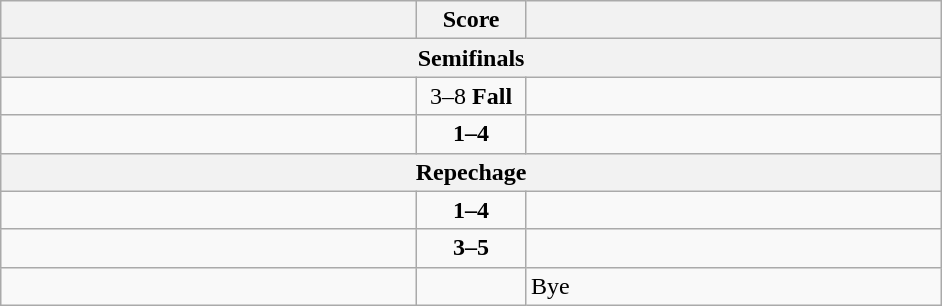<table class="wikitable" style="text-align: left;">
<tr>
<th align="right" width="270"></th>
<th width="65">Score</th>
<th align="left" width="270"></th>
</tr>
<tr>
<th colspan="3">Semifinals</th>
</tr>
<tr>
<td></td>
<td align=center>3–8 <strong>Fall</strong></td>
<td><strong></strong></td>
</tr>
<tr>
<td></td>
<td align=center><strong>1–4</strong></td>
<td><strong></strong></td>
</tr>
<tr>
<th colspan="3">Repechage</th>
</tr>
<tr>
<td></td>
<td align=center><strong>1–4</strong></td>
<td><strong></strong></td>
</tr>
<tr>
<td></td>
<td align=center><strong>3–5</strong></td>
<td><strong></strong></td>
</tr>
<tr>
<td><strong></strong></td>
<td align=center></td>
<td>Bye</td>
</tr>
</table>
